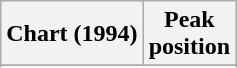<table class="wikitable sortable plainrowheaders" style="text-align:center">
<tr>
<th scope="col">Chart (1994)</th>
<th scope="col">Peak<br>position</th>
</tr>
<tr>
</tr>
<tr>
</tr>
</table>
